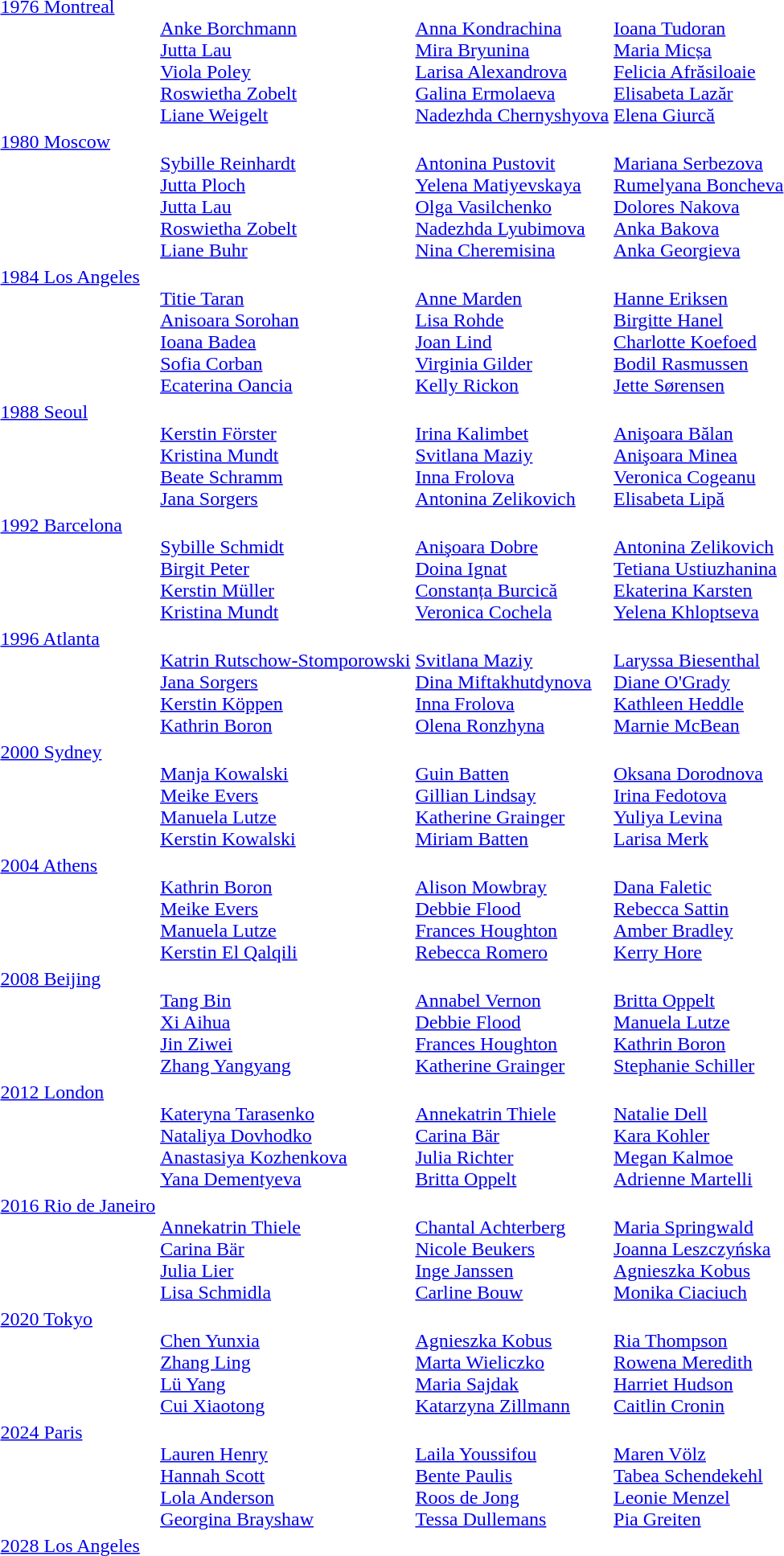<table>
<tr valign="top">
<td><a href='#'>1976 Montreal</a><br></td>
<td><br><a href='#'>Anke Borchmann</a><br><a href='#'>Jutta Lau</a><br><a href='#'>Viola Poley</a><br><a href='#'>Roswietha Zobelt</a><br><a href='#'>Liane Weigelt</a></td>
<td><br><a href='#'>Anna Kondrachina</a><br><a href='#'>Mira Bryunina</a><br><a href='#'>Larisa Alexandrova</a><br><a href='#'>Galina Ermolaeva</a><br><a href='#'>Nadezhda Chernyshyova</a></td>
<td><br><a href='#'>Ioana Tudoran</a><br><a href='#'>Maria Micșa</a><br><a href='#'>Felicia Afrăsiloaie</a><br><a href='#'>Elisabeta Lazăr</a><br><a href='#'>Elena Giurcă</a></td>
</tr>
<tr valign="top">
<td><a href='#'>1980 Moscow</a><br></td>
<td><br><a href='#'>Sybille Reinhardt</a><br><a href='#'>Jutta Ploch</a><br><a href='#'>Jutta Lau</a><br><a href='#'>Roswietha Zobelt</a><br><a href='#'>Liane Buhr</a></td>
<td><br><a href='#'>Antonina Pustovit</a><br><a href='#'>Yelena Matiyevskaya</a><br><a href='#'>Olga Vasilchenko</a><br><a href='#'>Nadezhda Lyubimova</a><br><a href='#'>Nina Cheremisina</a></td>
<td><br><a href='#'>Mariana Serbezova</a><br><a href='#'>Rumelyana Boncheva</a><br><a href='#'>Dolores Nakova</a><br><a href='#'>Anka Bakova</a><br><a href='#'>Anka Georgieva</a></td>
</tr>
<tr valign="top">
<td><a href='#'>1984 Los Angeles</a><br></td>
<td><br><a href='#'>Titie Taran</a><br><a href='#'>Anisoara Sorohan</a><br><a href='#'>Ioana Badea</a><br><a href='#'>Sofia Corban</a><br><a href='#'>Ecaterina Oancia</a></td>
<td><br><a href='#'>Anne Marden</a><br><a href='#'>Lisa Rohde</a><br><a href='#'>Joan Lind</a><br><a href='#'>Virginia Gilder</a><br><a href='#'>Kelly Rickon</a></td>
<td><br><a href='#'>Hanne Eriksen</a><br><a href='#'>Birgitte Hanel</a><br><a href='#'>Charlotte Koefoed</a><br><a href='#'>Bodil Rasmussen</a><br><a href='#'>Jette Sørensen</a></td>
</tr>
<tr valign="top">
<td><a href='#'>1988 Seoul</a><br></td>
<td><br><a href='#'>Kerstin Förster</a><br><a href='#'>Kristina Mundt</a><br><a href='#'>Beate Schramm</a><br><a href='#'>Jana Sorgers</a></td>
<td><br><a href='#'>Irina Kalimbet</a><br><a href='#'>Svitlana Maziy</a><br><a href='#'>Inna Frolova</a><br><a href='#'>Antonina Zelikovich</a></td>
<td><br><a href='#'>Anişoara Bălan</a><br><a href='#'>Anişoara Minea</a><br><a href='#'>Veronica Cogeanu</a><br><a href='#'>Elisabeta Lipă</a></td>
</tr>
<tr valign="top">
<td><a href='#'>1992 Barcelona</a><br></td>
<td><br><a href='#'>Sybille Schmidt</a><br><a href='#'>Birgit Peter</a><br><a href='#'>Kerstin Müller</a><br><a href='#'>Kristina Mundt</a></td>
<td><br><a href='#'>Anişoara Dobre</a><br><a href='#'>Doina Ignat</a><br><a href='#'>Constanța Burcică</a><br><a href='#'>Veronica Cochela</a></td>
<td><br><a href='#'>Antonina Zelikovich</a><br><a href='#'>Tetiana Ustiuzhanina</a><br><a href='#'>Ekaterina Karsten</a><br><a href='#'>Yelena Khloptseva</a></td>
</tr>
<tr valign="top">
<td><a href='#'>1996 Atlanta</a><br></td>
<td><br><a href='#'>Katrin Rutschow-Stomporowski</a><br><a href='#'>Jana Sorgers</a><br><a href='#'>Kerstin Köppen</a><br><a href='#'>Kathrin Boron</a></td>
<td><br><a href='#'>Svitlana Maziy</a><br><a href='#'>Dina Miftakhutdynova</a><br><a href='#'>Inna Frolova</a><br><a href='#'>Olena Ronzhyna</a></td>
<td><br><a href='#'>Laryssa Biesenthal</a><br><a href='#'>Diane O'Grady</a><br><a href='#'>Kathleen Heddle</a><br><a href='#'>Marnie McBean</a></td>
</tr>
<tr valign="top">
<td><a href='#'>2000 Sydney</a><br></td>
<td><br><a href='#'>Manja Kowalski</a><br><a href='#'>Meike Evers</a><br><a href='#'>Manuela Lutze</a><br><a href='#'>Kerstin Kowalski</a></td>
<td><br><a href='#'>Guin Batten</a><br><a href='#'>Gillian Lindsay</a><br><a href='#'>Katherine Grainger</a><br> <a href='#'>Miriam Batten</a></td>
<td><br><a href='#'>Oksana Dorodnova</a><br><a href='#'>Irina Fedotova</a><br><a href='#'>Yuliya Levina</a><br><a href='#'>Larisa Merk</a></td>
</tr>
<tr valign="top">
<td><a href='#'>2004 Athens</a><br></td>
<td><br><a href='#'>Kathrin Boron</a><br><a href='#'>Meike Evers</a><br><a href='#'>Manuela Lutze</a><br><a href='#'>Kerstin El Qalqili</a></td>
<td><br><a href='#'>Alison Mowbray</a><br><a href='#'>Debbie Flood</a><br><a href='#'>Frances Houghton</a><br><a href='#'>Rebecca Romero</a></td>
<td><br><a href='#'>Dana Faletic</a><br><a href='#'>Rebecca Sattin</a><br><a href='#'>Amber Bradley</a><br><a href='#'>Kerry Hore</a></td>
</tr>
<tr valign="top">
<td><a href='#'>2008 Beijing</a><br></td>
<td><br><a href='#'>Tang Bin</a><br><a href='#'>Xi Aihua</a><br><a href='#'>Jin Ziwei</a><br><a href='#'>Zhang Yangyang</a></td>
<td><br><a href='#'>Annabel Vernon</a><br><a href='#'>Debbie Flood</a><br><a href='#'>Frances Houghton</a><br><a href='#'>Katherine Grainger</a></td>
<td><br><a href='#'>Britta Oppelt</a><br><a href='#'>Manuela Lutze</a><br><a href='#'>Kathrin Boron</a><br><a href='#'>Stephanie Schiller</a></td>
</tr>
<tr valign="top">
<td><a href='#'>2012 London</a> <br></td>
<td><br><a href='#'>Kateryna Tarasenko</a><br><a href='#'>Nataliya Dovhodko</a><br><a href='#'>Anastasiya Kozhenkova</a><br><a href='#'>Yana Dementyeva</a></td>
<td><br><a href='#'>Annekatrin Thiele</a><br><a href='#'>Carina Bär</a><br><a href='#'>Julia Richter</a><br><a href='#'>Britta Oppelt</a></td>
<td><br><a href='#'>Natalie Dell</a><br><a href='#'>Kara Kohler</a><br><a href='#'>Megan Kalmoe</a><br><a href='#'>Adrienne Martelli</a></td>
</tr>
<tr valign="top">
<td><a href='#'>2016 Rio de Janeiro</a><br></td>
<td><br><a href='#'>Annekatrin Thiele</a><br><a href='#'>Carina Bär</a><br><a href='#'>Julia Lier</a><br><a href='#'>Lisa Schmidla</a></td>
<td><br><a href='#'>Chantal Achterberg</a><br><a href='#'>Nicole Beukers</a><br><a href='#'>Inge Janssen</a><br><a href='#'>Carline Bouw</a></td>
<td><br><a href='#'>Maria Springwald</a><br><a href='#'>Joanna Leszczyńska</a><br><a href='#'>Agnieszka Kobus</a><br><a href='#'>Monika Ciaciuch</a></td>
</tr>
<tr valign="top">
<td><a href='#'>2020 Tokyo</a><br></td>
<td><br><a href='#'>Chen Yunxia</a><br><a href='#'>Zhang Ling</a><br><a href='#'>Lü Yang</a><br><a href='#'>Cui Xiaotong</a></td>
<td><br><a href='#'>Agnieszka Kobus</a><br><a href='#'>Marta Wieliczko</a><br><a href='#'>Maria Sajdak</a><br><a href='#'>Katarzyna Zillmann</a></td>
<td><br><a href='#'>Ria Thompson</a><br><a href='#'>Rowena Meredith</a><br><a href='#'>Harriet Hudson</a><br><a href='#'>Caitlin Cronin</a></td>
</tr>
<tr valign="top">
<td><a href='#'>2024 Paris</a><br></td>
<td><br><a href='#'>Lauren Henry</a><br><a href='#'>Hannah Scott</a><br><a href='#'>Lola Anderson</a><br><a href='#'>Georgina Brayshaw</a></td>
<td><br><a href='#'>Laila Youssifou</a><br><a href='#'>Bente Paulis</a><br><a href='#'>Roos de Jong</a><br><a href='#'>Tessa Dullemans</a></td>
<td><br><a href='#'>Maren Völz</a><br><a href='#'>Tabea Schendekehl</a><br><a href='#'>Leonie Menzel</a><br><a href='#'>Pia Greiten</a></td>
</tr>
<tr>
<td><a href='#'>2028 Los Angeles</a><br></td>
<td></td>
<td></td>
<td></td>
</tr>
<tr>
</tr>
</table>
